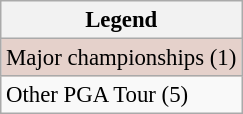<table class="wikitable" style="font-size:95%;">
<tr>
<th>Legend</th>
</tr>
<tr style="background:#e5d1cb;">
<td>Major championships  (1)</td>
</tr>
<tr>
<td>Other PGA Tour (5)</td>
</tr>
</table>
